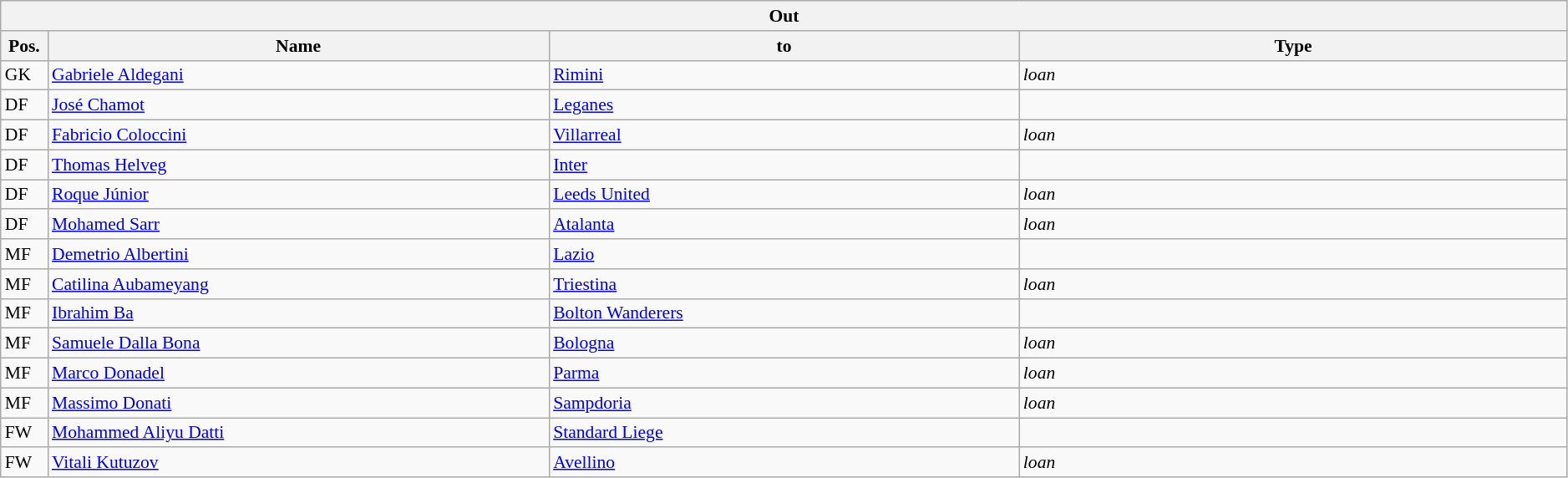<table class="wikitable" style="font-size:90%;width:99%;">
<tr>
<th colspan="4">Out</th>
</tr>
<tr>
<th width=3%>Pos.</th>
<th width=32%>Name</th>
<th width=30%>to</th>
<th width=35%>Type</th>
</tr>
<tr>
<td>GK</td>
<td><a href='#'>Gabriele Aldegani</a></td>
<td><a href='#'>Rimini</a></td>
<td><em>loan</em></td>
</tr>
<tr>
<td>DF</td>
<td><a href='#'>José Chamot</a></td>
<td><a href='#'>Leganes</a></td>
<td></td>
</tr>
<tr>
<td>DF</td>
<td><a href='#'>Fabricio Coloccini</a></td>
<td><a href='#'>Villarreal</a></td>
<td><em>loan</em></td>
</tr>
<tr>
<td>DF</td>
<td><a href='#'>Thomas Helveg</a></td>
<td><a href='#'>Inter</a></td>
<td></td>
</tr>
<tr>
<td>DF</td>
<td><a href='#'>Roque Júnior</a></td>
<td><a href='#'>Leeds United</a></td>
<td><em>loan</em></td>
</tr>
<tr>
<td>DF</td>
<td><a href='#'>Mohamed Sarr</a></td>
<td><a href='#'>Atalanta</a></td>
<td><em>loan</em></td>
</tr>
<tr>
<td>MF</td>
<td><a href='#'>Demetrio Albertini</a></td>
<td><a href='#'>Lazio</a></td>
<td></td>
</tr>
<tr>
<td>MF</td>
<td><a href='#'>Catilina Aubameyang</a></td>
<td><a href='#'>Triestina</a></td>
<td><em>loan</em></td>
</tr>
<tr>
<td>MF</td>
<td><a href='#'>Ibrahim Ba</a></td>
<td><a href='#'>Bolton Wanderers</a></td>
<td></td>
</tr>
<tr>
<td>MF</td>
<td><a href='#'>Samuele Dalla Bona</a></td>
<td><a href='#'>Bologna</a></td>
<td><em>loan</em></td>
</tr>
<tr>
<td>MF</td>
<td><a href='#'>Marco Donadel</a></td>
<td><a href='#'>Parma</a></td>
<td><em>loan</em></td>
</tr>
<tr>
<td>MF</td>
<td><a href='#'>Massimo Donati</a></td>
<td><a href='#'>Sampdoria</a></td>
<td><em>loan</em></td>
</tr>
<tr>
<td>FW</td>
<td><a href='#'>Mohammed Aliyu Datti</a></td>
<td><a href='#'>Standard Liege</a></td>
<td></td>
</tr>
<tr>
<td>FW</td>
<td><a href='#'>Vitali Kutuzov</a></td>
<td><a href='#'>Avellino</a></td>
<td><em>loan</em></td>
</tr>
</table>
